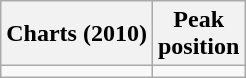<table class="wikitable">
<tr>
<th>Charts (2010)</th>
<th>Peak<br>position</th>
</tr>
<tr>
<td></td>
</tr>
</table>
